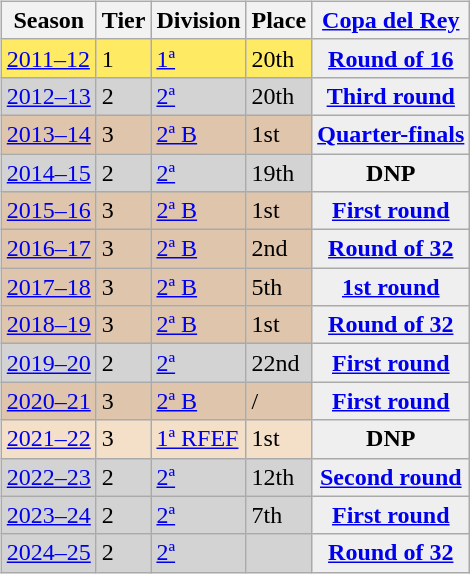<table>
<tr>
<td valign="top"><br><table class="wikitable">
<tr style="background:#f0f6fa;">
<th>Season</th>
<th>Tier</th>
<th>Division</th>
<th>Place</th>
<th><a href='#'>Copa del Rey</a></th>
</tr>
<tr>
<td style="background:#FFEA64;"><a href='#'>2011–12</a></td>
<td style="background:#FFEA64;">1</td>
<td style="background:#FFEA64;"><a href='#'>1ª</a></td>
<td style="background:#FFEA64;">20th</td>
<th style="background:#efefef;"><a href='#'>Round of 16</a></th>
</tr>
<tr>
<td style="background:#D3D3D3;"><a href='#'>2012–13</a></td>
<td style="background:#D3D3D3;">2</td>
<td style="background:#D3D3D3;"><a href='#'>2ª</a></td>
<td style="background:#D3D3D3;">20th</td>
<th style="background:#efefef;"><a href='#'>Third round</a></th>
</tr>
<tr>
<td style="background:#DEC5AB;"><a href='#'>2013–14</a></td>
<td style="background:#DEC5AB;">3</td>
<td style="background:#DEC5AB;"><a href='#'>2ª B</a></td>
<td style="background:#DEC5AB;">1st</td>
<th style="background:#efefef;"><a href='#'>Quarter-finals</a></th>
</tr>
<tr>
<td style="background:#D3D3D3;"><a href='#'>2014–15</a></td>
<td style="background:#D3D3D3;">2</td>
<td style="background:#D3D3D3;"><a href='#'>2ª</a></td>
<td style="background:#D3D3D3;">19th</td>
<th style="background:#efefef;">DNP</th>
</tr>
<tr>
<td style="background:#DEC5AB;"><a href='#'>2015–16</a></td>
<td style="background:#DEC5AB;">3</td>
<td style="background:#DEC5AB;"><a href='#'>2ª B</a></td>
<td style="background:#DEC5AB;">1st</td>
<th style="background:#efefef;"><a href='#'>First round</a></th>
</tr>
<tr>
<td style="background:#DEC5AB;"><a href='#'>2016–17</a></td>
<td style="background:#DEC5AB;">3</td>
<td style="background:#DEC5AB;"><a href='#'>2ª B</a></td>
<td style="background:#DEC5AB;">2nd</td>
<th style="background:#efefef;"><a href='#'>Round of 32</a></th>
</tr>
<tr>
<td style="background:#DEC5AB;"><a href='#'>2017–18</a></td>
<td style="background:#DEC5AB;">3</td>
<td style="background:#DEC5AB;"><a href='#'>2ª B</a></td>
<td style="background:#DEC5AB;">5th</td>
<th style="background:#efefef;"><a href='#'>1st round</a></th>
</tr>
<tr>
<td style="background:#DEC5AB;"><a href='#'>2018–19</a></td>
<td style="background:#DEC5AB;">3</td>
<td style="background:#DEC5AB;"><a href='#'>2ª B</a></td>
<td style="background:#DEC5AB;">1st</td>
<th style="background:#efefef;"><a href='#'>Round of 32</a></th>
</tr>
<tr>
<td style="background:#D3D3D3;"><a href='#'>2019–20</a></td>
<td style="background:#D3D3D3;">2</td>
<td style="background:#D3D3D3;"><a href='#'>2ª</a></td>
<td style="background:#D3D3D3;">22nd</td>
<th style="background:#efefef;"><a href='#'>First round</a></th>
</tr>
<tr>
<td style="background:#DEC5AB;"><a href='#'>2020–21</a></td>
<td style="background:#DEC5AB;">3</td>
<td style="background:#DEC5AB;"><a href='#'>2ª B</a></td>
<td style="background:#DEC5AB;"> / </td>
<th style="background:#efefef;"><a href='#'>First round</a></th>
</tr>
<tr>
<td style="background:#F4DFC8;"><a href='#'>2021–22</a></td>
<td style="background:#F4DFC8;">3</td>
<td style="background:#F4DFC8;"><a href='#'>1ª RFEF</a></td>
<td style="background:#F4DFC8;">1st</td>
<th style="background:#efefef;">DNP</th>
</tr>
<tr>
<td style="background:#D3D3D3;"><a href='#'>2022–23</a></td>
<td style="background:#D3D3D3;">2</td>
<td style="background:#D3D3D3;"><a href='#'>2ª</a></td>
<td style="background:#D3D3D3;">12th</td>
<th style="background:#efefef;"><a href='#'>Second round</a></th>
</tr>
<tr>
<td style="background:#D3D3D3;"><a href='#'>2023–24</a></td>
<td style="background:#D3D3D3;">2</td>
<td style="background:#D3D3D3;"><a href='#'>2ª</a></td>
<td style="background:#D3D3D3;">7th</td>
<th style="background:#efefef;"><a href='#'>First round</a></th>
</tr>
<tr>
<td style="background:#D3D3D3;"><a href='#'>2024–25</a></td>
<td style="background:#D3D3D3;">2</td>
<td style="background:#D3D3D3;"><a href='#'>2ª</a></td>
<td style="background:#D3D3D3;"></td>
<th style="background:#efefef;"><a href='#'>Round of 32</a></th>
</tr>
</table>
</td>
</tr>
</table>
